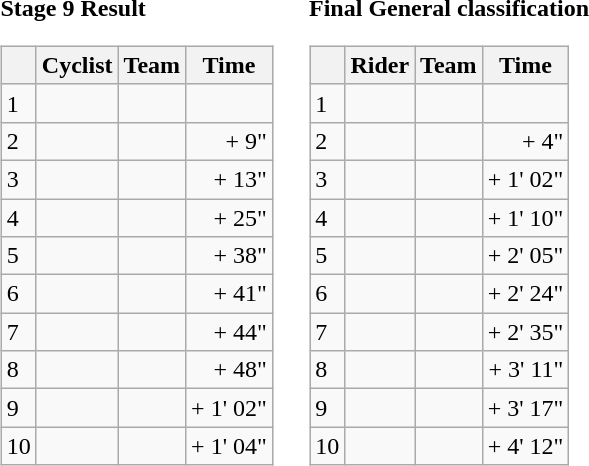<table>
<tr>
<td><strong>Stage 9 Result</strong><br><table class="wikitable">
<tr>
<th></th>
<th>Cyclist</th>
<th>Team</th>
<th>Time</th>
</tr>
<tr>
<td>1</td>
<td></td>
<td></td>
<td align="right"></td>
</tr>
<tr>
<td>2</td>
<td></td>
<td></td>
<td align="right">+ 9"</td>
</tr>
<tr>
<td>3</td>
<td></td>
<td></td>
<td align="right">+ 13"</td>
</tr>
<tr>
<td>4</td>
<td></td>
<td></td>
<td align="right">+ 25"</td>
</tr>
<tr>
<td>5</td>
<td></td>
<td></td>
<td align="right">+ 38"</td>
</tr>
<tr>
<td>6</td>
<td></td>
<td></td>
<td align="right">+ 41"</td>
</tr>
<tr>
<td>7</td>
<td></td>
<td></td>
<td align="right">+ 44"</td>
</tr>
<tr>
<td>8</td>
<td></td>
<td></td>
<td align="right">+ 48"</td>
</tr>
<tr>
<td>9</td>
<td></td>
<td></td>
<td align="right">+ 1' 02"</td>
</tr>
<tr>
<td>10</td>
<td></td>
<td></td>
<td align="right">+ 1' 04"</td>
</tr>
</table>
</td>
<td></td>
<td><strong>Final General classification</strong><br><table class="wikitable">
<tr>
<th></th>
<th>Rider</th>
<th>Team</th>
<th>Time</th>
</tr>
<tr>
<td>1</td>
<td> </td>
<td></td>
<td align="right"></td>
</tr>
<tr>
<td>2</td>
<td></td>
<td></td>
<td align="right">+ 4"</td>
</tr>
<tr>
<td>3</td>
<td></td>
<td></td>
<td align="right">+ 1' 02"</td>
</tr>
<tr>
<td>4</td>
<td></td>
<td></td>
<td align="right">+ 1' 10"</td>
</tr>
<tr>
<td>5</td>
<td></td>
<td></td>
<td align="right">+ 2' 05"</td>
</tr>
<tr>
<td>6</td>
<td></td>
<td></td>
<td align="right">+ 2' 24"</td>
</tr>
<tr>
<td>7</td>
<td></td>
<td></td>
<td align="right">+ 2' 35"</td>
</tr>
<tr>
<td>8</td>
<td></td>
<td></td>
<td align="right">+ 3' 11"</td>
</tr>
<tr>
<td>9</td>
<td></td>
<td></td>
<td align="right">+ 3' 17"</td>
</tr>
<tr>
<td>10</td>
<td></td>
<td></td>
<td align="right">+ 4' 12"</td>
</tr>
</table>
</td>
</tr>
</table>
